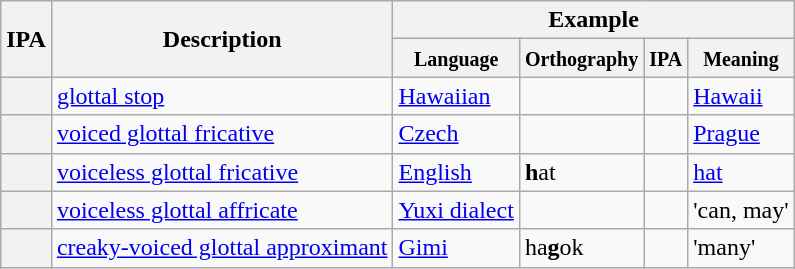<table class=wikitable>
<tr>
<th rowspan="2">IPA</th>
<th rowspan="2">Description</th>
<th colspan="4">Example</th>
</tr>
<tr>
<th><small>Language</small></th>
<th><small>Orthography</small></th>
<th><small>IPA</small></th>
<th><small>Meaning</small></th>
</tr>
<tr>
<th><big></big></th>
<td><a href='#'>glottal stop</a></td>
<td><a href='#'>Hawaiian</a></td>
<td></td>
<td></td>
<td><a href='#'>Hawaii</a></td>
</tr>
<tr>
<th><big></big></th>
<td><a href='#'>voiced glottal fricative</a></td>
<td><a href='#'>Czech</a></td>
<td></td>
<td></td>
<td><a href='#'>Prague</a></td>
</tr>
<tr>
<th><big></big></th>
<td><a href='#'>voiceless glottal fricative</a></td>
<td><a href='#'>English</a></td>
<td><strong>h</strong>at</td>
<td></td>
<td><a href='#'>hat</a></td>
</tr>
<tr>
<th><big></big></th>
<td><a href='#'>voiceless glottal affricate</a></td>
<td><a href='#'>Yuxi dialect</a></td>
<td></td>
<td></td>
<td>'can, may'</td>
</tr>
<tr>
<th><big></big></th>
<td><a href='#'>creaky-voiced glottal approximant</a></td>
<td><a href='#'>Gimi</a></td>
<td>ha<strong>g</strong>ok</td>
<td></td>
<td>'many'</td>
</tr>
</table>
